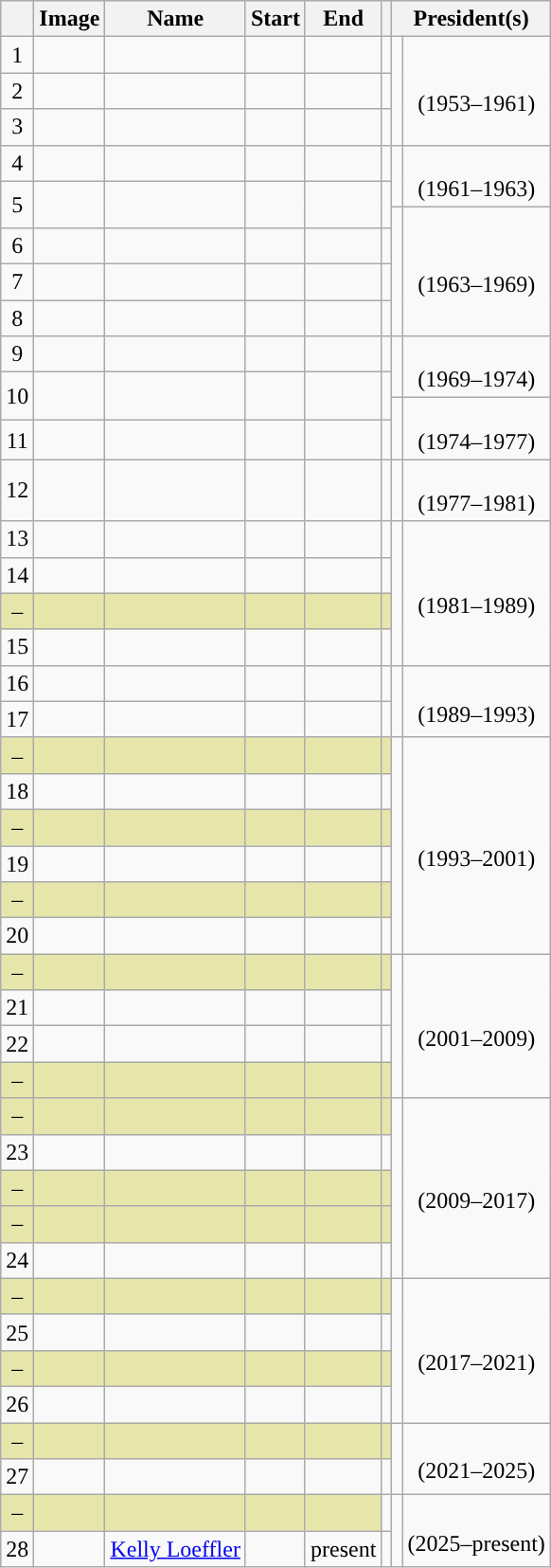<table class="wikitable sortable plainrowheaders" style="text-align:center">
<tr>
<th></th>
<th class=unsortable>Image</th>
<th>Name</th>
<th>Start</th>
<th>End</th>
<th class=unsortable></th>
<th colspan=2>President(s)</th>
</tr>
<tr>
<td>1</td>
<td></td>
<td></td>
<td></td>
<td></td>
<td></td>
<td rowspan=3 style="background: "></td>
<td rowspan=3><br>(1953–1961)</td>
</tr>
<tr>
<td>2</td>
<td></td>
<td></td>
<td></td>
<td></td>
<td></td>
</tr>
<tr>
<td>3</td>
<td></td>
<td></td>
<td></td>
<td></td>
<td></td>
</tr>
<tr>
<td>4</td>
<td></td>
<td></td>
<td></td>
<td></td>
<td></td>
<td rowspan=2 style="background: "></td>
<td rowspan=2><br>(1961–1963)</td>
</tr>
<tr>
<td rowspan="2">5</td>
<td rowspan="2" style="padding-top: 1em; padding-bottom: 1em;"></td>
<td rowspan=2 style="padding-top: 1em; padding-bottom: 1em;"></td>
<td rowspan=2 style="padding-top: 1em; padding-bottom: 1em;"></td>
<td rowspan=2 style="padding-top: 1em; padding-bottom: 1em;"></td>
<td rowspan=2 style="padding-top: 1em; padding-bottom: 1em;"></td>
</tr>
<tr>
<td rowspan=4 style="background: "></td>
<td rowspan=4><br>(1963–1969)</td>
</tr>
<tr>
<td>6</td>
<td></td>
<td></td>
<td></td>
<td></td>
<td></td>
</tr>
<tr>
<td>7</td>
<td></td>
<td></td>
<td></td>
<td></td>
<td></td>
</tr>
<tr>
<td>8</td>
<td></td>
<td></td>
<td></td>
<td></td>
<td></td>
</tr>
<tr>
<td>9</td>
<td></td>
<td></td>
<td></td>
<td></td>
<td></td>
<td rowspan=2 style="background: "></td>
<td rowspan=2><br>(1969–1974)</td>
</tr>
<tr>
<td rowspan="2">10</td>
<td rowspan="2" style="padding-top: 1em; padding-bottom: 1em;"></td>
<td rowspan=2 style="padding-top: 1em; padding-bottom: 1em;"></td>
<td rowspan=2 style="padding-top: 1em; padding-bottom: 1em;"></td>
<td rowspan=2 style="padding-top: 1em; padding-bottom: 1em;"></td>
<td rowspan=2 style="padding-top: 1em; padding-bottom: 1em;"></td>
</tr>
<tr>
<td rowspan=2 style="background: "></td>
<td rowspan=2><br>(1974–1977)</td>
</tr>
<tr>
<td>11</td>
<td></td>
<td></td>
<td></td>
<td></td>
<td></td>
</tr>
<tr>
<td>12</td>
<td></td>
<td></td>
<td></td>
<td></td>
<td></td>
<td rowspan="1" style="background: "></td>
<td><br>(1977–1981)</td>
</tr>
<tr>
<td>13</td>
<td></td>
<td></td>
<td></td>
<td></td>
<td></td>
<td rowspan=4 style="background: "></td>
<td rowspan=4><br>(1981–1989)</td>
</tr>
<tr>
<td>14</td>
<td></td>
<td></td>
<td></td>
<td></td>
<td></td>
</tr>
<tr>
<td bgcolor="#E6E6AA">–</td>
<td bgcolor="#E6E6AA"></td>
<td bgcolor="#E6E6AA"><br></td>
<td bgcolor="#E6E6AA"></td>
<td bgcolor="#E6E6AA"></td>
<td bgcolor="#E6E6AA"></td>
</tr>
<tr>
<td>15</td>
<td></td>
<td></td>
<td></td>
<td></td>
</tr>
<tr>
<td>16</td>
<td></td>
<td></td>
<td></td>
<td></td>
<td></td>
<td rowspan=2 style="background: "></td>
<td rowspan=2><br>(1989–1993)</td>
</tr>
<tr>
<td>17</td>
<td></td>
<td></td>
<td></td>
<td></td>
<td></td>
</tr>
<tr>
<td bgcolor="#E6E6AA">–</td>
<td bgcolor="#E6E6AA"></td>
<td bgcolor="#E6E6AA"><br> </td>
<td bgcolor="#E6E6AA"></td>
<td bgcolor="#E6E6AA"></td>
<td bgcolor="#E6E6AA"></td>
<td rowspan=6 style="background: "></td>
<td rowspan=6><br>(1993–2001)</td>
</tr>
<tr>
<td>18</td>
<td></td>
<td></td>
<td></td>
<td></td>
<td></td>
</tr>
<tr>
<td bgcolor="#E6E6AA">–</td>
<td bgcolor="#E6E6AA"></td>
<td bgcolor="#E6E6AA"><br> </td>
<td bgcolor="#E6E6AA"></td>
<td bgcolor="#E6E6AA"></td>
<td bgcolor="#E6E6AA"></td>
</tr>
<tr>
<td>19</td>
<td></td>
<td></td>
<td></td>
<td></td>
<td></td>
</tr>
<tr>
<td bgcolor="#E6E6AA">–</td>
<td bgcolor="#E6E6AA"></td>
<td bgcolor="#E6E6AA"><br> </td>
<td bgcolor="#E6E6AA"></td>
<td bgcolor="#E6E6AA"></td>
<td bgcolor="#E6E6AA"></td>
</tr>
<tr>
<td>20</td>
<td></td>
<td></td>
<td></td>
<td></td>
<td></td>
</tr>
<tr>
<td bgcolor="#E6E6AA">–</td>
<td bgcolor="#E6E6AA"></td>
<td bgcolor="#E6E6AA"><br> </td>
<td bgcolor="#E6E6AA"></td>
<td bgcolor="#E6E6AA"></td>
<td bgcolor="#E6E6AA"></td>
<td rowspan=4 style="background: "></td>
<td rowspan=4><br>(2001–2009)</td>
</tr>
<tr>
<td>21</td>
<td></td>
<td></td>
<td></td>
<td></td>
<td></td>
</tr>
<tr>
<td>22</td>
<td></td>
<td></td>
<td></td>
<td></td>
<td></td>
</tr>
<tr>
<td bgcolor="#E6E6AA">–</td>
<td bgcolor="#E6E6AA"></td>
<td bgcolor="#E6E6AA"><br> </td>
<td bgcolor="#E6E6AA"></td>
<td bgcolor="#E6E6AA"></td>
<td bgcolor="#E6E6AA"></td>
</tr>
<tr>
<td bgcolor="#E6E6AA">–</td>
<td bgcolor="#E6E6AA"></td>
<td bgcolor="#E6E6AA"><br> </td>
<td bgcolor="#E6E6AA"></td>
<td bgcolor="#E6E6AA"></td>
<td bgcolor="#E6E6AA"></td>
<td rowspan=5 style="background: "></td>
<td rowspan=5><br>(2009–2017)</td>
</tr>
<tr>
<td>23</td>
<td></td>
<td></td>
<td></td>
<td></td>
<td></td>
</tr>
<tr>
<td bgcolor="#E6E6AA">–</td>
<td bgcolor="#E6E6AA"></td>
<td bgcolor="#E6E6AA"><br></td>
<td bgcolor="#E6E6AA"></td>
<td bgcolor="#E6E6AA"></td>
<td bgcolor="#E6E6AA"></td>
</tr>
<tr>
<td bgcolor="#E6E6AA">–</td>
<td bgcolor="#E6E6AA"></td>
<td bgcolor="#E6E6AA"><br></td>
<td bgcolor="#E6E6AA"></td>
<td bgcolor="#E6E6AA"></td>
<td bgcolor="#E6E6AA"></td>
</tr>
<tr>
<td>24</td>
<td></td>
<td></td>
<td></td>
<td></td>
<td></td>
</tr>
<tr>
<td bgcolor="#E6E6AA">–</td>
<td bgcolor="#E6E6AA"></td>
<td bgcolor="#E6E6AA"><br> </td>
<td bgcolor="#E6E6AA"></td>
<td bgcolor="#E6E6AA"></td>
<td bgcolor="#E6E6AA"></td>
<td rowspan=4 style="background: "></td>
<td rowspan=4><br>(2017–2021)</td>
</tr>
<tr>
<td>25</td>
<td></td>
<td></td>
<td></td>
<td></td>
<td></td>
</tr>
<tr>
<td bgcolor="#E6E6AA">–</td>
<td bgcolor="#E6E6AA"></td>
<td bgcolor="#E6E6AA"><br></td>
<td bgcolor="#E6E6AA"></td>
<td bgcolor="#E6E6AA"></td>
<td bgcolor="#E6E6AA"></td>
</tr>
<tr>
<td>26</td>
<td></td>
<td></td>
<td></td>
<td></td>
<td></td>
</tr>
<tr>
<td bgcolor="#E6E6AA">–</td>
<td bgcolor="#E6E6AA"></td>
<td bgcolor="#E6E6AA"><br></td>
<td bgcolor="#E6E6AA"></td>
<td bgcolor="#E6E6AA"></td>
<td bgcolor="#E6E6AA"></td>
<td rowspan=2 style="background: "></td>
<td rowspan=2><br>(2021–2025)</td>
</tr>
<tr>
<td>27</td>
<td></td>
<td></td>
<td></td>
<td></td>
<td></td>
</tr>
<tr>
<td bgcolor="#E6E6AA">–</td>
<td bgcolor="#E6E6AA"></td>
<td bgcolor="#E6E6AA"><br></td>
<td bgcolor="#E6E6AA"></td>
<td bgcolor="#E6E6AA"></td>
<td></td>
<td rowspan=2 style="background: "></td>
<td rowspan="2"><br>(2025–present)</td>
</tr>
<tr>
<td>28</td>
<td></td>
<td><a href='#'>Kelly Loeffler</a></td>
<td></td>
<td>present</td>
<td></td>
</tr>
</table>
